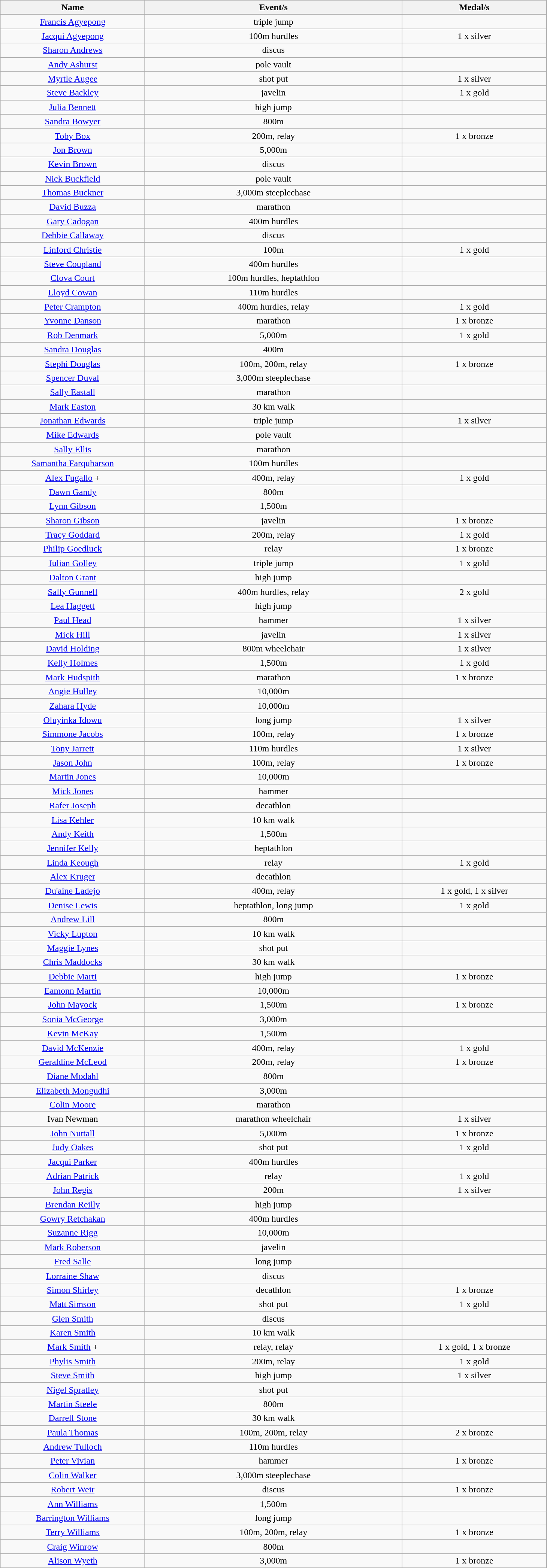<table class="wikitable" style="text-align: center">
<tr>
<th width=250>Name</th>
<th width=450>Event/s</th>
<th width=250>Medal/s</th>
</tr>
<tr>
<td><a href='#'>Francis Agyepong</a></td>
<td>triple jump</td>
<td></td>
</tr>
<tr>
<td><a href='#'>Jacqui Agyepong</a></td>
<td>100m hurdles</td>
<td>1 x silver</td>
</tr>
<tr>
<td><a href='#'>Sharon Andrews</a></td>
<td>discus</td>
<td></td>
</tr>
<tr>
<td><a href='#'>Andy Ashurst</a></td>
<td>pole vault</td>
<td></td>
</tr>
<tr>
<td><a href='#'>Myrtle Augee</a></td>
<td>shot put</td>
<td>1 x silver</td>
</tr>
<tr>
<td><a href='#'>Steve Backley</a></td>
<td>javelin</td>
<td>1 x gold</td>
</tr>
<tr>
<td><a href='#'>Julia Bennett</a></td>
<td>high jump</td>
<td></td>
</tr>
<tr>
<td><a href='#'>Sandra Bowyer</a></td>
<td>800m</td>
<td></td>
</tr>
<tr>
<td><a href='#'>Toby Box</a></td>
<td>200m,  relay</td>
<td>1 x bronze</td>
</tr>
<tr>
<td><a href='#'>Jon Brown</a></td>
<td>5,000m</td>
<td></td>
</tr>
<tr>
<td><a href='#'>Kevin Brown</a></td>
<td>discus</td>
<td></td>
</tr>
<tr>
<td><a href='#'>Nick Buckfield</a></td>
<td>pole vault</td>
<td></td>
</tr>
<tr>
<td><a href='#'>Thomas Buckner</a></td>
<td>3,000m steeplechase</td>
<td></td>
</tr>
<tr>
<td><a href='#'>David Buzza</a></td>
<td>marathon</td>
<td></td>
</tr>
<tr>
<td><a href='#'>Gary Cadogan</a></td>
<td>400m hurdles</td>
<td></td>
</tr>
<tr>
<td><a href='#'>Debbie Callaway</a></td>
<td>discus</td>
<td></td>
</tr>
<tr>
<td><a href='#'>Linford Christie</a></td>
<td>100m</td>
<td>1 x gold</td>
</tr>
<tr>
<td><a href='#'>Steve Coupland</a></td>
<td>400m hurdles</td>
<td></td>
</tr>
<tr>
<td><a href='#'>Clova Court</a></td>
<td>100m hurdles, heptathlon</td>
<td></td>
</tr>
<tr>
<td><a href='#'>Lloyd Cowan</a></td>
<td>110m hurdles</td>
<td></td>
</tr>
<tr>
<td><a href='#'>Peter Crampton</a></td>
<td>400m hurdles,  relay</td>
<td>1 x gold</td>
</tr>
<tr>
<td><a href='#'>Yvonne Danson</a></td>
<td>marathon</td>
<td>1 x bronze</td>
</tr>
<tr>
<td><a href='#'>Rob Denmark</a></td>
<td>5,000m</td>
<td>1 x gold</td>
</tr>
<tr>
<td><a href='#'>Sandra Douglas</a></td>
<td>400m</td>
<td></td>
</tr>
<tr>
<td><a href='#'>Stephi Douglas</a></td>
<td>100m, 200m,  relay</td>
<td>1 x bronze</td>
</tr>
<tr>
<td><a href='#'>Spencer Duval</a></td>
<td>3,000m steeplechase</td>
<td></td>
</tr>
<tr>
<td><a href='#'>Sally Eastall</a></td>
<td>marathon</td>
<td></td>
</tr>
<tr>
<td><a href='#'>Mark Easton</a></td>
<td>30 km walk</td>
<td></td>
</tr>
<tr>
<td><a href='#'>Jonathan Edwards</a></td>
<td>triple jump</td>
<td>1 x silver</td>
</tr>
<tr>
<td><a href='#'>Mike Edwards</a></td>
<td>pole vault</td>
<td></td>
</tr>
<tr>
<td><a href='#'>Sally Ellis</a></td>
<td>marathon</td>
<td></td>
</tr>
<tr>
<td><a href='#'>Samantha Farquharson</a></td>
<td>100m hurdles</td>
<td></td>
</tr>
<tr>
<td><a href='#'>Alex Fugallo</a> +</td>
<td>400m,  relay</td>
<td>1 x gold</td>
</tr>
<tr>
<td><a href='#'>Dawn Gandy</a></td>
<td>800m</td>
<td></td>
</tr>
<tr>
<td><a href='#'>Lynn Gibson</a></td>
<td>1,500m</td>
<td></td>
</tr>
<tr>
<td><a href='#'>Sharon Gibson</a></td>
<td>javelin</td>
<td>1 x bronze</td>
</tr>
<tr>
<td><a href='#'>Tracy Goddard</a></td>
<td>200m,  relay</td>
<td>1 x gold</td>
</tr>
<tr>
<td><a href='#'>Philip Goedluck</a></td>
<td> relay</td>
<td>1 x bronze</td>
</tr>
<tr>
<td><a href='#'>Julian Golley</a></td>
<td>triple jump</td>
<td>1 x gold</td>
</tr>
<tr>
<td><a href='#'>Dalton Grant</a></td>
<td>high jump</td>
<td></td>
</tr>
<tr>
<td><a href='#'>Sally Gunnell</a></td>
<td>400m hurdles,  relay</td>
<td>2 x gold</td>
</tr>
<tr>
<td><a href='#'>Lea Haggett</a></td>
<td>high jump</td>
<td></td>
</tr>
<tr>
<td><a href='#'>Paul Head</a></td>
<td>hammer</td>
<td>1 x silver</td>
</tr>
<tr>
<td><a href='#'>Mick Hill</a></td>
<td>javelin</td>
<td>1 x silver</td>
</tr>
<tr>
<td><a href='#'>David Holding</a></td>
<td>800m wheelchair</td>
<td>1 x silver</td>
</tr>
<tr>
<td><a href='#'>Kelly Holmes</a></td>
<td>1,500m</td>
<td>1 x gold</td>
</tr>
<tr>
<td><a href='#'>Mark Hudspith</a></td>
<td>marathon</td>
<td>1 x bronze</td>
</tr>
<tr>
<td><a href='#'>Angie Hulley</a></td>
<td>10,000m</td>
<td></td>
</tr>
<tr>
<td><a href='#'>Zahara Hyde</a></td>
<td>10,000m</td>
<td></td>
</tr>
<tr>
<td><a href='#'>Oluyinka Idowu</a></td>
<td>long jump</td>
<td>1 x silver</td>
</tr>
<tr>
<td><a href='#'>Simmone Jacobs</a></td>
<td>100m,  relay</td>
<td>1 x bronze</td>
</tr>
<tr>
<td><a href='#'>Tony Jarrett</a></td>
<td>110m hurdles</td>
<td>1 x silver</td>
</tr>
<tr>
<td><a href='#'>Jason John</a></td>
<td>100m,  relay</td>
<td>1 x bronze</td>
</tr>
<tr>
<td><a href='#'>Martin Jones</a></td>
<td>10,000m</td>
<td></td>
</tr>
<tr>
<td><a href='#'>Mick Jones</a></td>
<td>hammer</td>
<td></td>
</tr>
<tr>
<td><a href='#'>Rafer Joseph</a></td>
<td>decathlon</td>
<td></td>
</tr>
<tr>
<td><a href='#'>Lisa Kehler</a></td>
<td>10 km walk</td>
<td></td>
</tr>
<tr>
<td><a href='#'>Andy Keith</a></td>
<td>1,500m</td>
<td></td>
</tr>
<tr>
<td><a href='#'>Jennifer Kelly</a></td>
<td>heptathlon</td>
<td></td>
</tr>
<tr>
<td><a href='#'>Linda Keough</a></td>
<td> relay</td>
<td>1 x gold</td>
</tr>
<tr>
<td><a href='#'>Alex Kruger</a></td>
<td>decathlon</td>
<td></td>
</tr>
<tr>
<td><a href='#'>Du'aine Ladejo</a></td>
<td>400m,  relay</td>
<td>1 x gold, 1 x silver</td>
</tr>
<tr>
<td><a href='#'>Denise Lewis</a></td>
<td>heptathlon, long jump</td>
<td>1 x gold</td>
</tr>
<tr>
<td><a href='#'>Andrew Lill</a></td>
<td>800m</td>
<td></td>
</tr>
<tr>
<td><a href='#'>Vicky Lupton</a></td>
<td>10 km walk</td>
<td></td>
</tr>
<tr>
<td><a href='#'>Maggie Lynes</a></td>
<td>shot put</td>
<td></td>
</tr>
<tr>
<td><a href='#'>Chris Maddocks</a></td>
<td>30 km walk</td>
<td></td>
</tr>
<tr>
<td><a href='#'>Debbie Marti</a></td>
<td>high jump</td>
<td>1 x bronze</td>
</tr>
<tr>
<td><a href='#'>Eamonn Martin</a></td>
<td>10,000m</td>
<td></td>
</tr>
<tr>
<td><a href='#'>John Mayock</a></td>
<td>1,500m</td>
<td>1 x bronze</td>
</tr>
<tr>
<td><a href='#'>Sonia McGeorge</a></td>
<td>3,000m</td>
<td></td>
</tr>
<tr>
<td><a href='#'>Kevin McKay</a></td>
<td>1,500m</td>
<td></td>
</tr>
<tr>
<td><a href='#'>David McKenzie</a></td>
<td>400m,  relay</td>
<td>1 x gold</td>
</tr>
<tr>
<td><a href='#'>Geraldine McLeod</a></td>
<td>200m,  relay</td>
<td>1 x bronze</td>
</tr>
<tr>
<td><a href='#'>Diane Modahl</a></td>
<td>800m</td>
<td></td>
</tr>
<tr>
<td><a href='#'>Elizabeth Mongudhi</a></td>
<td>3,000m</td>
<td></td>
</tr>
<tr>
<td><a href='#'>Colin Moore</a></td>
<td>marathon</td>
<td></td>
</tr>
<tr>
<td>Ivan Newman</td>
<td>marathon wheelchair</td>
<td>1 x silver</td>
</tr>
<tr>
<td><a href='#'>John Nuttall</a></td>
<td>5,000m</td>
<td>1 x bronze</td>
</tr>
<tr>
<td><a href='#'>Judy Oakes</a></td>
<td>shot put</td>
<td>1 x gold</td>
</tr>
<tr>
<td><a href='#'>Jacqui Parker</a></td>
<td>400m hurdles</td>
<td></td>
</tr>
<tr>
<td><a href='#'>Adrian Patrick</a></td>
<td> relay</td>
<td>1 x gold</td>
</tr>
<tr>
<td><a href='#'>John Regis</a></td>
<td>200m</td>
<td>1 x silver</td>
</tr>
<tr>
<td><a href='#'>Brendan Reilly</a></td>
<td>high jump</td>
<td></td>
</tr>
<tr>
<td><a href='#'>Gowry Retchakan</a></td>
<td>400m hurdles</td>
<td></td>
</tr>
<tr>
<td><a href='#'>Suzanne Rigg</a></td>
<td>10,000m</td>
<td></td>
</tr>
<tr>
<td><a href='#'>Mark Roberson</a></td>
<td>javelin</td>
<td></td>
</tr>
<tr>
<td><a href='#'>Fred Salle</a></td>
<td>long jump</td>
<td></td>
</tr>
<tr>
<td><a href='#'>Lorraine Shaw</a></td>
<td>discus</td>
<td></td>
</tr>
<tr>
<td><a href='#'>Simon Shirley</a></td>
<td>decathlon</td>
<td>1 x bronze</td>
</tr>
<tr>
<td><a href='#'>Matt Simson</a></td>
<td>shot put</td>
<td>1 x gold</td>
</tr>
<tr>
<td><a href='#'>Glen Smith</a></td>
<td>discus</td>
<td></td>
</tr>
<tr>
<td><a href='#'>Karen Smith</a></td>
<td>10 km walk</td>
<td></td>
</tr>
<tr>
<td><a href='#'>Mark Smith</a> +</td>
<td> relay,  relay</td>
<td>1 x gold, 1 x bronze</td>
</tr>
<tr>
<td><a href='#'>Phylis Smith</a></td>
<td>200m,  relay</td>
<td>1 x gold</td>
</tr>
<tr>
<td><a href='#'>Steve Smith</a></td>
<td>high jump</td>
<td>1 x silver</td>
</tr>
<tr>
<td><a href='#'>Nigel Spratley</a></td>
<td>shot put</td>
<td></td>
</tr>
<tr>
<td><a href='#'>Martin Steele</a></td>
<td>800m</td>
<td></td>
</tr>
<tr>
<td><a href='#'>Darrell Stone</a></td>
<td>30 km walk</td>
<td></td>
</tr>
<tr>
<td><a href='#'>Paula Thomas</a></td>
<td>100m, 200m,  relay</td>
<td>2 x bronze</td>
</tr>
<tr>
<td><a href='#'>Andrew Tulloch</a></td>
<td>110m hurdles</td>
<td></td>
</tr>
<tr>
<td><a href='#'>Peter Vivian</a></td>
<td>hammer</td>
<td>1 x bronze</td>
</tr>
<tr>
<td><a href='#'>Colin Walker</a></td>
<td>3,000m steeplechase</td>
<td></td>
</tr>
<tr>
<td><a href='#'>Robert Weir</a></td>
<td>discus</td>
<td>1 x bronze</td>
</tr>
<tr>
<td><a href='#'>Ann Williams</a></td>
<td>1,500m</td>
<td></td>
</tr>
<tr>
<td><a href='#'>Barrington Williams</a></td>
<td>long jump</td>
<td></td>
</tr>
<tr>
<td><a href='#'>Terry Williams</a></td>
<td>100m, 200m,  relay</td>
<td>1 x bronze</td>
</tr>
<tr>
<td><a href='#'>Craig Winrow</a></td>
<td>800m</td>
<td></td>
</tr>
<tr>
<td><a href='#'>Alison Wyeth</a></td>
<td>3,000m</td>
<td>1 x bronze</td>
</tr>
</table>
